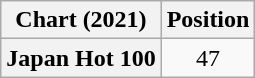<table class="wikitable plainrowheaders" style="text-align:center">
<tr>
<th>Chart (2021)</th>
<th>Position</th>
</tr>
<tr>
<th scope="row">Japan Hot 100</th>
<td>47</td>
</tr>
</table>
